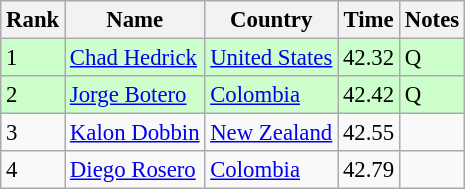<table class="wikitable" style="font-size:95%" style="text-align:center; width:35em;">
<tr>
<th>Rank</th>
<th>Name</th>
<th>Country</th>
<th>Time</th>
<th>Notes</th>
</tr>
<tr bgcolor=ccffcc>
<td>1</td>
<td align=left><a href='#'>Chad Hedrick</a></td>
<td align="left"> <a href='#'>United States</a></td>
<td>42.32</td>
<td>Q</td>
</tr>
<tr bgcolor=ccffcc>
<td>2</td>
<td align=left><a href='#'>Jorge Botero</a></td>
<td align="left"> <a href='#'>Colombia</a></td>
<td>42.42</td>
<td>Q</td>
</tr>
<tr>
<td>3</td>
<td align=left><a href='#'>Kalon Dobbin</a></td>
<td align="left"> <a href='#'>New Zealand</a></td>
<td>42.55</td>
<td></td>
</tr>
<tr>
<td>4</td>
<td align=left><a href='#'>Diego Rosero</a></td>
<td align="left"> <a href='#'>Colombia</a></td>
<td>42.79</td>
<td></td>
</tr>
</table>
